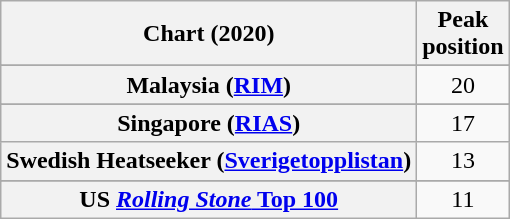<table class="wikitable sortable plainrowheaders" style="text-align:center">
<tr>
<th scope="col">Chart (2020)</th>
<th scope="col">Peak<br>position</th>
</tr>
<tr>
</tr>
<tr>
</tr>
<tr>
<th scope="row">Malaysia (<a href='#'>RIM</a>)</th>
<td>20</td>
</tr>
<tr>
</tr>
<tr>
<th scope="row">Singapore (<a href='#'>RIAS</a>)</th>
<td>17</td>
</tr>
<tr>
<th scope="row">Swedish Heatseeker (<a href='#'>Sverigetopplistan</a>)</th>
<td>13</td>
</tr>
<tr>
</tr>
<tr>
</tr>
<tr>
</tr>
<tr>
<th scope="row">US <a href='#'><em>Rolling Stone</em> Top 100</a></th>
<td>11</td>
</tr>
</table>
